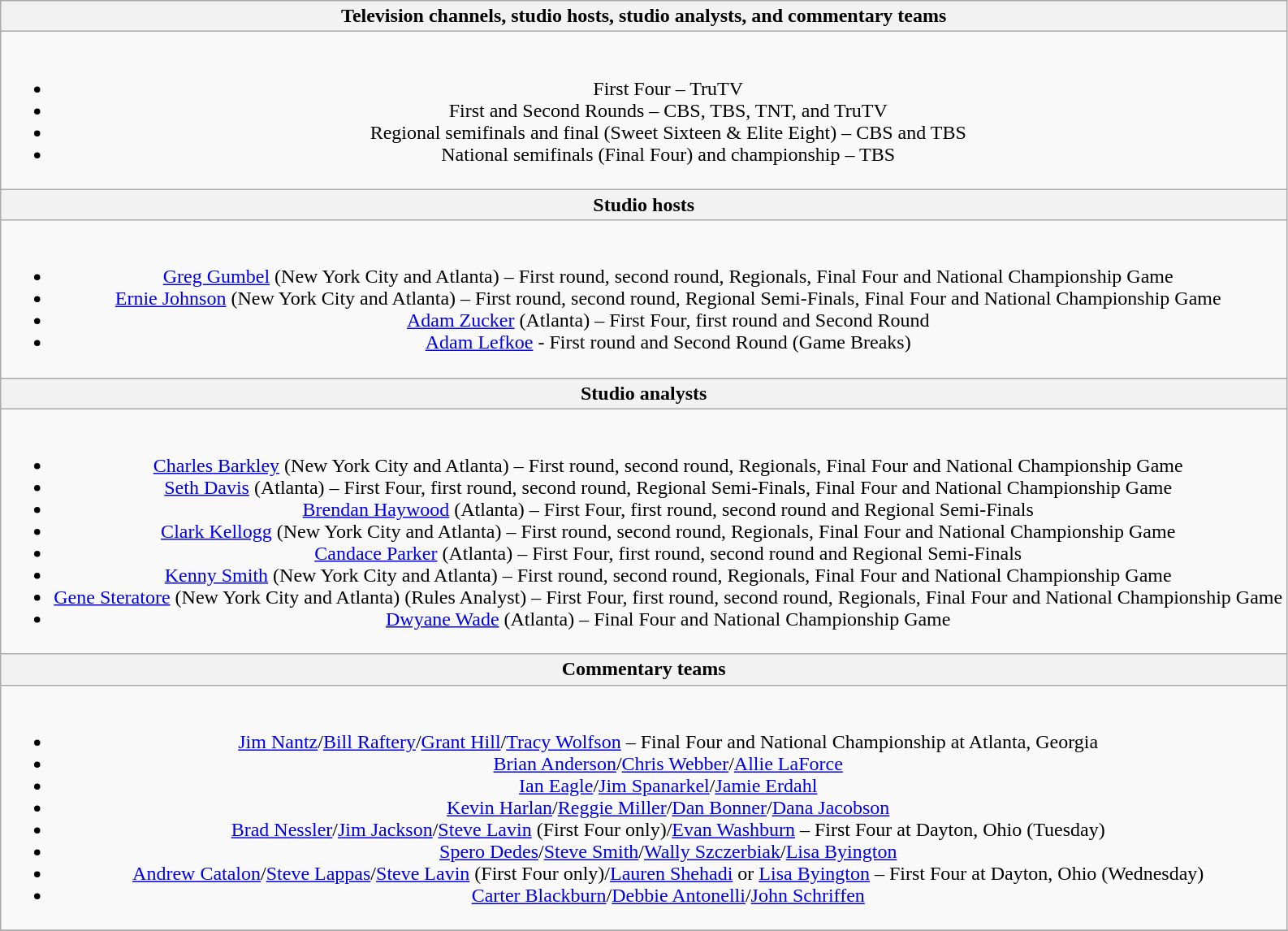<table class="wikitable mw-collapsible mw-collapsed"  style="text-align:center;">
<tr>
<th>Television channels, studio hosts, studio analysts, and commentary teams</th>
</tr>
<tr style="vertical-align: top;">
<td><br><ul><li>First Four – TruTV</li><li>First and Second Rounds – CBS, TBS, TNT, and TruTV</li><li>Regional semifinals and final (Sweet Sixteen & Elite Eight) – CBS and TBS</li><li>National semifinals (Final Four) and championship – TBS</li></ul></td>
</tr>
<tr>
<th>Studio hosts</th>
</tr>
<tr style="vertical-align: top;">
<td><br><ul><li><a href='#'>Greg Gumbel</a> (New York City and Atlanta) – First round, second round, Regionals, Final Four and National Championship Game</li><li><a href='#'>Ernie Johnson</a> (New York City and Atlanta) – First round, second round, Regional Semi-Finals, Final Four and National Championship Game</li><li><a href='#'>Adam Zucker</a> (Atlanta) – First Four, first round and Second Round</li><li><a href='#'>Adam Lefkoe</a> - First round and Second Round (Game Breaks)</li></ul></td>
</tr>
<tr>
<th>Studio analysts</th>
</tr>
<tr style="vertical-align: top;">
<td><br><ul><li><a href='#'>Charles Barkley</a> (New York City and Atlanta) – First round, second round, Regionals, Final Four and National Championship Game</li><li><a href='#'>Seth Davis</a> (Atlanta) – First Four, first round, second round, Regional Semi-Finals, Final Four and National Championship Game</li><li><a href='#'>Brendan Haywood</a> (Atlanta) – First Four, first round, second round and Regional Semi-Finals</li><li><a href='#'>Clark Kellogg</a> (New York City and Atlanta) – First round, second round, Regionals, Final Four and National Championship Game</li><li><a href='#'>Candace Parker</a> (Atlanta) – First Four, first round, second round and Regional Semi-Finals</li><li><a href='#'>Kenny Smith</a> (New York City and Atlanta) – First round, second round, Regionals, Final Four and National Championship Game</li><li><a href='#'>Gene Steratore</a> (New York City and Atlanta) (Rules Analyst) – First Four, first round, second round, Regionals, Final Four and National Championship Game</li><li><a href='#'>Dwyane Wade</a> (Atlanta) – Final Four and National Championship Game</li></ul></td>
</tr>
<tr>
<th>Commentary teams</th>
</tr>
<tr style="vertical-align: top;">
<td><br><ul><li><a href='#'>Jim Nantz</a>/<a href='#'>Bill Raftery</a>/<a href='#'>Grant Hill</a>/<a href='#'>Tracy Wolfson</a> – Final Four and National Championship at Atlanta, Georgia</li><li><a href='#'>Brian Anderson</a>/<a href='#'>Chris Webber</a>/<a href='#'>Allie LaForce</a></li><li><a href='#'>Ian Eagle</a>/<a href='#'>Jim Spanarkel</a>/<a href='#'>Jamie Erdahl</a></li><li><a href='#'>Kevin Harlan</a>/<a href='#'>Reggie Miller</a>/<a href='#'>Dan Bonner</a>/<a href='#'>Dana Jacobson</a></li><li><a href='#'>Brad Nessler</a>/<a href='#'>Jim Jackson</a>/<a href='#'>Steve Lavin</a> (First Four only)/<a href='#'>Evan Washburn</a> – First Four at Dayton, Ohio (Tuesday)</li><li><a href='#'>Spero Dedes</a>/<a href='#'>Steve Smith</a>/<a href='#'>Wally Szczerbiak</a>/<a href='#'>Lisa Byington</a></li><li><a href='#'>Andrew Catalon</a>/<a href='#'>Steve Lappas</a>/<a href='#'>Steve Lavin</a> (First Four only)/<a href='#'>Lauren Shehadi</a> or <a href='#'>Lisa Byington</a> – First Four at Dayton, Ohio (Wednesday)</li><li><a href='#'>Carter Blackburn</a>/<a href='#'>Debbie Antonelli</a>/<a href='#'>John Schriffen</a></li></ul></td>
</tr>
<tr>
</tr>
</table>
